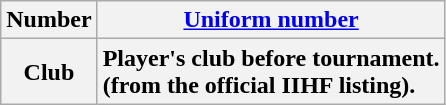<table class="wikitable">
<tr>
<th>Number</th>
<th><a href='#'>Uniform number</a></th>
</tr>
<tr>
<th>Club</th>
<th style="text-align:left;">Player's club before tournament.<br>(from the official IIHF listing).</th>
</tr>
</table>
